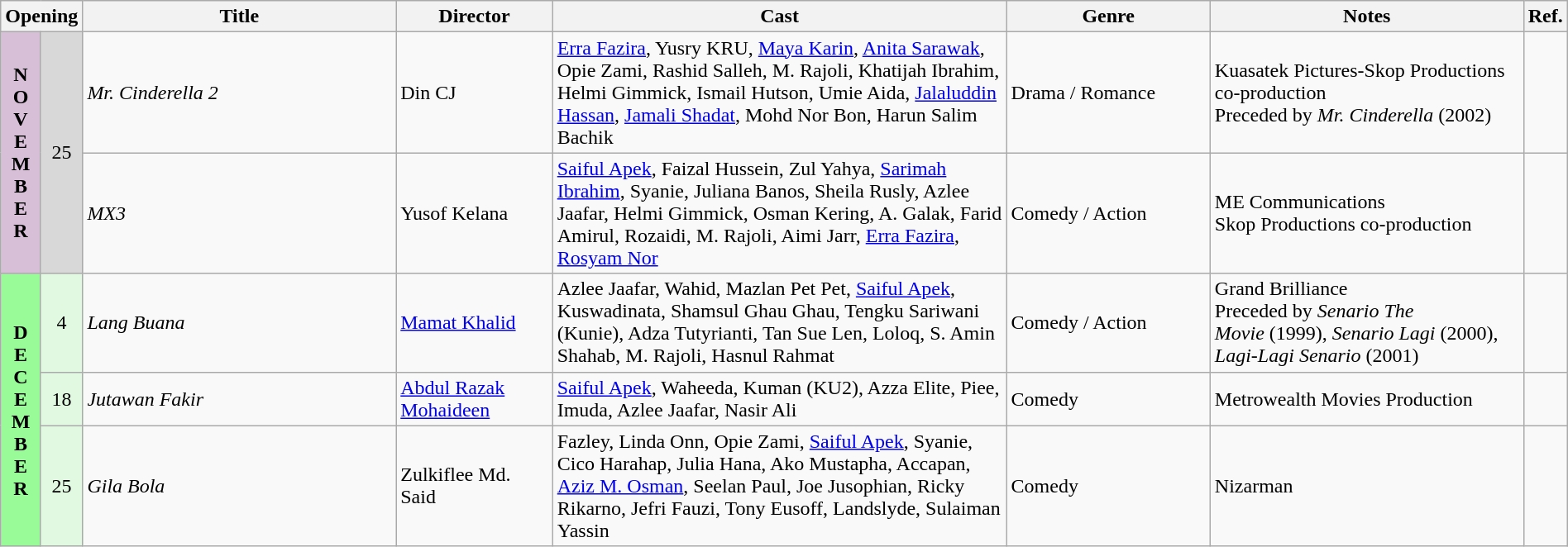<table class="wikitable" width="100%">
<tr>
<th colspan="2">Opening</th>
<th style="width:20%;">Title</th>
<th style="width:10%;">Director</th>
<th>Cast</th>
<th style="width:13%">Genre</th>
<th style="width:20%">Notes</th>
<th>Ref.</th>
</tr>
<tr>
<th rowspan=2 style="text-align:center; background:thistle;">N<br>O<br>V<br>E<br>M<br>B<br>E<br>R</th>
<td rowspan=2 style="text-align:center; background:#d8d8d8;">25</td>
<td><em>Mr. Cinderella 2</em></td>
<td>Din CJ</td>
<td><a href='#'>Erra Fazira</a>, Yusry KRU, <a href='#'>Maya Karin</a>, <a href='#'>Anita Sarawak</a>, Opie Zami, Rashid Salleh, M. Rajoli, Khatijah Ibrahim, Helmi Gimmick, Ismail Hutson, Umie Aida, <a href='#'>Jalaluddin Hassan</a>, <a href='#'>Jamali Shadat</a>, Mohd Nor Bon, Harun Salim Bachik</td>
<td>Drama / Romance</td>
<td>Kuasatek Pictures-Skop Productions co-production<br>Preceded by <em>Mr. Cinderella</em> (2002)</td>
<td></td>
</tr>
<tr>
<td><em>MX3</em></td>
<td>Yusof Kelana</td>
<td><a href='#'>Saiful Apek</a>, Faizal Hussein, Zul Yahya, <a href='#'>Sarimah Ibrahim</a>, Syanie, Juliana Banos, Sheila Rusly, Azlee Jaafar, Helmi Gimmick, Osman Kering, A. Galak, Farid Amirul, Rozaidi, M. Rajoli, Aimi Jarr, <a href='#'>Erra Fazira</a>, <a href='#'>Rosyam Nor</a></td>
<td>Comedy / Action</td>
<td>ME Communications<br>Skop Productions co-production</td>
<td></td>
</tr>
<tr>
<th rowspan=3 style="text-align:center; background:#98fb98;">D<br>E<br>C<br>E<br>M<br>B<br>E<br>R</th>
<td rowspan=1 style="text-align:center; background:#e0f9e0;">4</td>
<td><em>Lang Buana</em></td>
<td><a href='#'>Mamat Khalid</a></td>
<td>Azlee Jaafar, Wahid, Mazlan Pet Pet, <a href='#'>Saiful Apek</a>, Kuswadinata, Shamsul Ghau Ghau, Tengku Sariwani (Kunie), Adza Tutyrianti, Tan Sue Len, Loloq, S. Amin Shahab, M. Rajoli, Hasnul Rahmat</td>
<td>Comedy / Action</td>
<td>Grand Brilliance <br> Preceded by <em>Senario The Movie</em> (1999), <em>Senario Lagi</em> (2000), <em>Lagi-Lagi Senario</em> (2001)</td>
<td></td>
</tr>
<tr>
<td rowspan=1 style="text-align:center; background:#e0f9e0;">18</td>
<td><em>Jutawan Fakir</em></td>
<td><a href='#'>Abdul Razak Mohaideen</a></td>
<td><a href='#'>Saiful Apek</a>, Waheeda, Kuman (KU2), Azza Elite, Piee, Imuda, Azlee Jaafar, Nasir Ali</td>
<td>Comedy</td>
<td>Metrowealth Movies Production</td>
<td></td>
</tr>
<tr>
<td rowspan=1 style="text-align:center; background:#e0f9e0;">25</td>
<td><em>Gila Bola</em></td>
<td>Zulkiflee Md. Said</td>
<td>Fazley, Linda Onn, Opie Zami, <a href='#'>Saiful Apek</a>, Syanie, Cico Harahap, Julia Hana, Ako Mustapha, Accapan, <a href='#'>Aziz M. Osman</a>, Seelan Paul, Joe Jusophian, Ricky Rikarno, Jefri Fauzi, Tony Eusoff, Landslyde, Sulaiman Yassin</td>
<td>Comedy</td>
<td>Nizarman</td>
<td></td>
</tr>
</table>
